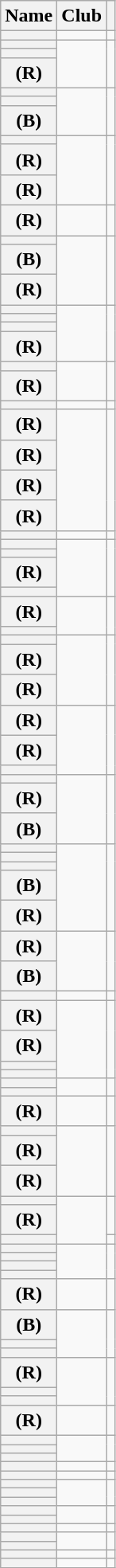<table class="wikitable sortable plainrowheaders" style="text-align:center;">
<tr>
<th scope="col">Name</th>
<th scope="col">Club</th>
<th class="unsortable"></th>
</tr>
<tr>
<th scope="row"></th>
<td></td>
<td></td>
</tr>
<tr>
<th scope="row"></th>
<td rowspan=3></td>
<td rowspan=3></td>
</tr>
<tr>
<th scope="row"></th>
</tr>
<tr>
<th scope="row"> <span>(R)</span></th>
</tr>
<tr>
<th scope="row"></th>
<td rowspan=3></td>
<td rowspan=3></td>
</tr>
<tr>
<th scope="row"></th>
</tr>
<tr>
<th scope="row"> <span>(B)</span></th>
</tr>
<tr>
<th scope="row"></th>
<td rowspan=3></td>
<td rowspan=3></td>
</tr>
<tr>
<th scope="row"> <span>(R)</span></th>
</tr>
<tr>
<th scope="row"> <span>(R)</span></th>
</tr>
<tr>
<th scope="row"> <span>(R)</span></th>
<td></td>
<td></td>
</tr>
<tr>
<th scope="row"></th>
<td rowspan=3></td>
<td rowspan=3></td>
</tr>
<tr>
<th scope="row"> <span>(B)</span></th>
</tr>
<tr>
<th scope="row"> <span>(R)</span></th>
</tr>
<tr>
<th scope="row"></th>
<td rowspan=4></td>
<td rowspan=4></td>
</tr>
<tr>
<th scope="row"></th>
</tr>
<tr>
<th scope="row"></th>
</tr>
<tr>
<th scope="row"> <span>(R)</span></th>
</tr>
<tr>
<th scope="row"></th>
<td rowspan=2></td>
<td rowspan=2></td>
</tr>
<tr>
<th scope="row"> <span>(R)</span></th>
</tr>
<tr>
<th scope="row"></th>
<td></td>
<td></td>
</tr>
<tr>
<th scope="row"> <span>(R)</span></th>
<td rowspan=4></td>
<td rowspan=4></td>
</tr>
<tr>
<th scope="row"> <span>(R)</span></th>
</tr>
<tr>
<th scope="row"> <span>(R)</span></th>
</tr>
<tr>
<th scope="row"> <span>(R)</span></th>
</tr>
<tr>
<th scope="row"></th>
<td></td>
<td></td>
</tr>
<tr>
<th scope="row"></th>
<td rowspan=4></td>
<td rowspan=4></td>
</tr>
<tr>
<th scope="row"></th>
</tr>
<tr>
<th scope="row"> <span>(R)</span></th>
</tr>
<tr>
<th scope="row"></th>
</tr>
<tr>
<th scope="row"> <span>(R)</span></th>
<td rowspan=2></td>
<td rowspan=2></td>
</tr>
<tr>
<th scope="row"></th>
</tr>
<tr>
<th scope="row"></th>
<td rowspan=3></td>
<td rowspan=3></td>
</tr>
<tr>
<th scope="row"> <span>(R)</span></th>
</tr>
<tr>
<th scope="row"> <span>(R)</span></th>
</tr>
<tr>
<th scope="row"> <span>(R)</span></th>
<td rowspan=3></td>
<td rowspan=3></td>
</tr>
<tr>
<th scope="row"> <span>(R)</span></th>
</tr>
<tr>
<th scope="row"></th>
</tr>
<tr>
<th scope="row"></th>
<td rowspan=3></td>
<td rowspan=3></td>
</tr>
<tr>
<th scope="row"> <span>(R)</span></th>
</tr>
<tr>
<th scope="row"> <span>(B)</span></th>
</tr>
<tr>
<th scope="row"></th>
<td rowspan=5></td>
<td rowspan=5></td>
</tr>
<tr>
<th scope="row"></th>
</tr>
<tr>
<th scope="row"></th>
</tr>
<tr>
<th scope="row"> <span>(B)</span></th>
</tr>
<tr>
<th scope="row"> <span>(R)</span></th>
</tr>
<tr>
<th scope="row"> <span>(R)</span></th>
<td rowspan=2></td>
<td rowspan=2></td>
</tr>
<tr>
<th scope="row"> <span>(B)</span></th>
</tr>
<tr>
<th scope="row"></th>
<td></td>
<td></td>
</tr>
<tr>
<th scope="row"> <span>(R)</span></th>
<td rowspan=4></td>
<td rowspan=4></td>
</tr>
<tr>
<th scope="row"> <span>(R)</span></th>
</tr>
<tr>
<th scope="row"></th>
</tr>
<tr>
<th scope="row"></th>
</tr>
<tr>
<th scope="row"></th>
<td rowspan=2></td>
<td rowspan=2></td>
</tr>
<tr>
<th scope="row"></th>
</tr>
<tr>
<th scope="row"> <span>(R)</span></th>
<td></td>
<td></td>
</tr>
<tr>
<th scope="row"></th>
<td rowspan=3></td>
<td rowspan=3></td>
</tr>
<tr>
<th scope="row"> <span>(R)</span></th>
</tr>
<tr>
<th scope="row"> <span>(R)</span></th>
</tr>
<tr>
<th scope="row"></th>
<td rowspan=3></td>
<td rowspan=2></td>
</tr>
<tr>
<th scope="row"> <span>(R)</span></th>
</tr>
<tr>
<th scope="row"></th>
<td></td>
</tr>
<tr>
<th scope="row"></th>
<td rowspan=4></td>
<td rowspan=4></td>
</tr>
<tr>
<th scope="row"></th>
</tr>
<tr>
<th scope="row"></th>
</tr>
<tr>
<th scope="row"></th>
</tr>
<tr>
<th scope="row"> <span>(R)</span></th>
<td></td>
<td></td>
</tr>
<tr>
<th scope="row"> <span>(B)</span></th>
<td rowspan=3></td>
<td rowspan=3></td>
</tr>
<tr>
<th scope="row"></th>
</tr>
<tr>
<th scope="row"></th>
</tr>
<tr>
<th scope="row"> <span>(R)</span></th>
<td rowspan=3></td>
<td rowspan=3></td>
</tr>
<tr>
<th scope="row"></th>
</tr>
<tr>
<th scope="row"></th>
</tr>
<tr>
<th scope="row"> <span>(R)</span></th>
<td></td>
<td></td>
</tr>
<tr>
<th scope="row"></th>
<td rowspan=3></td>
<td rowspan=3></td>
</tr>
<tr>
<th scope="row"></th>
</tr>
<tr>
<th scope="row"></th>
</tr>
<tr>
<th scope="row"></th>
<td></td>
<td></td>
</tr>
<tr>
<th scope="row"></th>
<td></td>
<td></td>
</tr>
<tr>
<th scope="row"></th>
<td rowspan=3></td>
<td rowspan=3></td>
</tr>
<tr>
<th scope="row"></th>
</tr>
<tr>
<th scope="row"></th>
</tr>
<tr>
<th scope="row"></th>
<td rowspan=2></td>
<td rowspan=2></td>
</tr>
<tr>
<th scope="row"></th>
</tr>
<tr>
<th scope="row"></th>
<td></td>
<td></td>
</tr>
<tr>
<th scope="row"></th>
<td rowspan=2></td>
<td rowspan=2></td>
</tr>
<tr>
<th scope="row"></th>
</tr>
<tr>
<th scope="row"></th>
<td></td>
<td></td>
</tr>
<tr>
<th scope="row"></th>
<td></td>
<td></td>
</tr>
</table>
